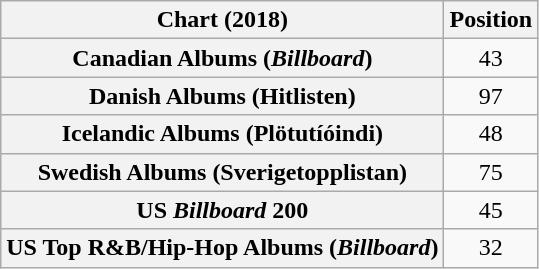<table class="wikitable sortable plainrowheaders" style="text-align:center">
<tr>
<th scope="col">Chart (2018)</th>
<th scope="col">Position</th>
</tr>
<tr>
<th scope="row">Canadian Albums (<em>Billboard</em>)</th>
<td>43</td>
</tr>
<tr>
<th scope="row">Danish Albums (Hitlisten)</th>
<td>97</td>
</tr>
<tr>
<th scope="row">Icelandic Albums (Plötutíóindi)</th>
<td>48</td>
</tr>
<tr>
<th scope="row">Swedish Albums (Sverigetopplistan)</th>
<td>75</td>
</tr>
<tr>
<th scope="row">US <em>Billboard</em> 200</th>
<td>45</td>
</tr>
<tr>
<th scope="row">US Top R&B/Hip-Hop Albums (<em>Billboard</em>)</th>
<td>32</td>
</tr>
</table>
